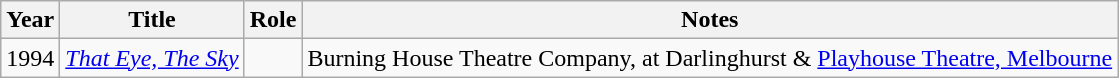<table class="wikitable">
<tr>
<th>Year</th>
<th>Title</th>
<th>Role</th>
<th>Notes</th>
</tr>
<tr>
<td>1994</td>
<td><em><a href='#'>That Eye, The Sky</a></em></td>
<td></td>
<td>Burning House Theatre Company, at Darlinghurst & <a href='#'>Playhouse Theatre, Melbourne</a></td>
</tr>
</table>
